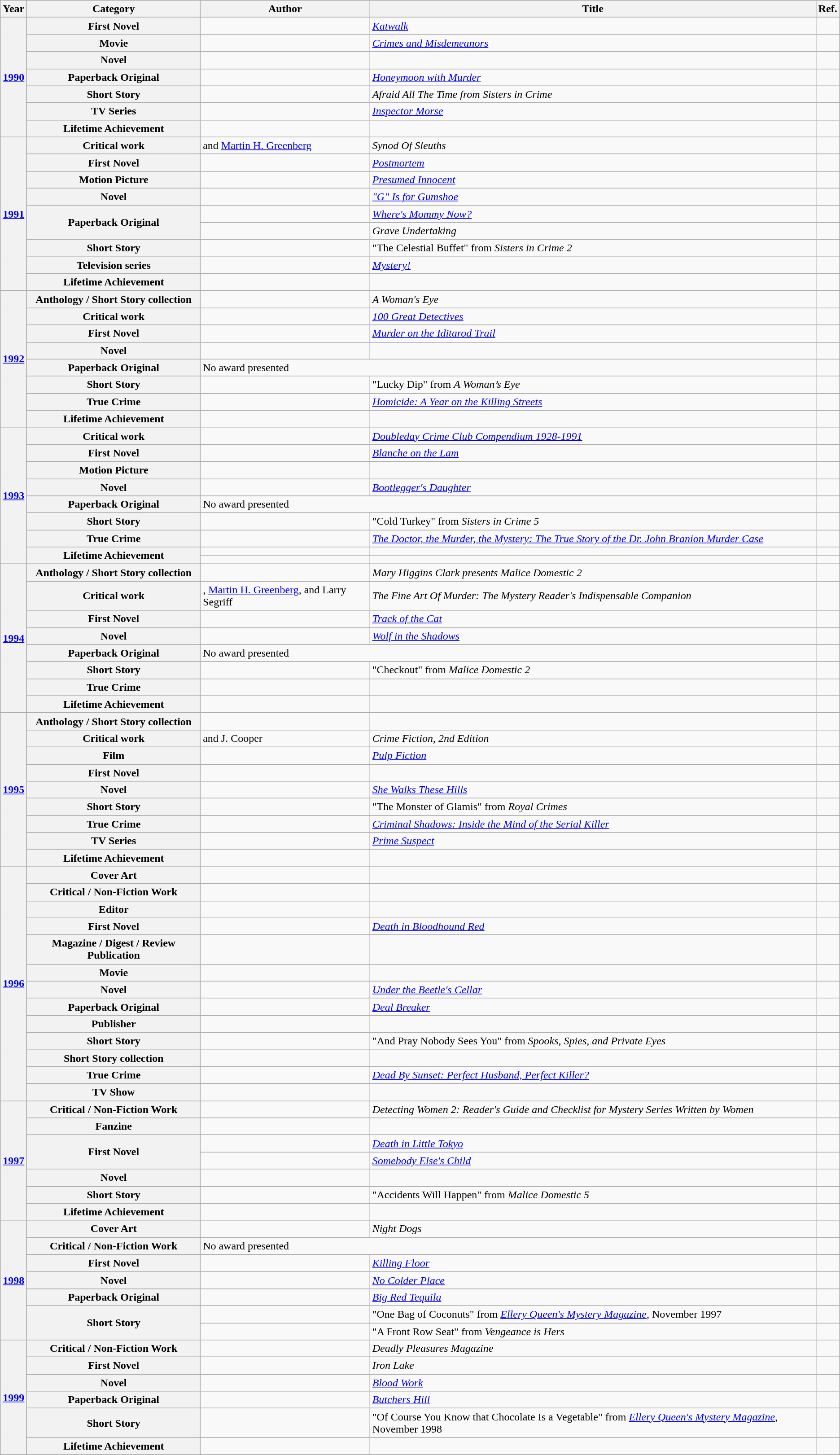<table class="wikitable sortable mw-collapsible">
<tr>
<th>Year</th>
<th>Category</th>
<th>Author</th>
<th>Title</th>
<th>Ref.</th>
</tr>
<tr>
<th rowspan="7"><a href='#'>1990</a></th>
<th>First Novel</th>
<td></td>
<td><em><a href='#'>Katwalk</a></em></td>
<td></td>
</tr>
<tr>
<th>Movie</th>
<td></td>
<td><em><a href='#'>Crimes and Misdemeanors</a></em></td>
<td></td>
</tr>
<tr>
<th>Novel</th>
<td></td>
<td><em></em></td>
<td></td>
</tr>
<tr>
<th>Paperback Original</th>
<td></td>
<td><em><a href='#'>Honeymoon with Murder</a></em></td>
<td></td>
</tr>
<tr>
<th>Short Story</th>
<td></td>
<td><em>Afraid All The Time from Sisters in Crime</em></td>
<td></td>
</tr>
<tr>
<th>TV Series</th>
<td></td>
<td><em><a href='#'>Inspector Morse</a></em></td>
<td></td>
</tr>
<tr>
<th>Lifetime Achievement</th>
<td></td>
<td></td>
<td></td>
</tr>
<tr>
<th rowspan="9"><a href='#'>1991</a></th>
<th>Critical work</th>
<td> and <a href='#'>Martin H. Greenberg</a></td>
<td><em>Synod Of Sleuths</em></td>
<td></td>
</tr>
<tr>
<th>First Novel</th>
<td></td>
<td><em><a href='#'>Postmortem</a></em></td>
<td></td>
</tr>
<tr>
<th>Motion Picture</th>
<td></td>
<td><em><a href='#'>Presumed Innocent</a></em></td>
<td></td>
</tr>
<tr>
<th>Novel</th>
<td></td>
<td><em><a href='#'>"G" Is for Gumshoe</a></em></td>
<td></td>
</tr>
<tr>
<th rowspan="2">Paperback Original</th>
<td></td>
<td><em><a href='#'>Where's Mommy Now?</a></em></td>
<td></td>
</tr>
<tr>
<td></td>
<td><em>Grave Undertaking</em></td>
<td></td>
</tr>
<tr>
<th>Short Story</th>
<td></td>
<td>"The Celestial Buffet" from <em>Sisters in Crime 2</em></td>
<td></td>
</tr>
<tr>
<th>Television series</th>
<td></td>
<td><em><a href='#'>Mystery!</a></em></td>
<td></td>
</tr>
<tr>
<th>Lifetime Achievement</th>
<td></td>
<td></td>
<td></td>
</tr>
<tr>
<th rowspan="8"><a href='#'>1992</a></th>
<th>Anthology / Short Story collection</th>
<td></td>
<td><em>A Woman's Eye</em></td>
<td></td>
</tr>
<tr>
<th>Critical work</th>
<td></td>
<td><em><a href='#'>100 Great Detectives</a></em></td>
<td></td>
</tr>
<tr>
<th>First Novel</th>
<td></td>
<td><em><a href='#'>Murder on the Iditarod Trail</a></em></td>
<td></td>
</tr>
<tr>
<th>Novel</th>
<td></td>
<td><em></em></td>
<td></td>
</tr>
<tr>
<th>Paperback Original</th>
<td colspan="2">No award presented</td>
<td></td>
</tr>
<tr>
<th>Short Story</th>
<td></td>
<td>"Lucky Dip" from <em>A Woman’s Eye</em></td>
<td></td>
</tr>
<tr>
<th>True Crime</th>
<td></td>
<td><em><a href='#'>Homicide: A Year on the Killing Streets</a></em></td>
<td></td>
</tr>
<tr>
<th>Lifetime Achievement</th>
<td></td>
<td></td>
<td></td>
</tr>
<tr>
<th rowspan="9"><a href='#'>1993</a></th>
<th>Critical work</th>
<td></td>
<td><em><a href='#'>Doubleday Crime Club Compendium 1928-1991</a></em></td>
<td></td>
</tr>
<tr>
<th>First Novel</th>
<td></td>
<td><em><a href='#'>Blanche on the Lam</a></em></td>
<td></td>
</tr>
<tr>
<th>Motion Picture</th>
<td></td>
<td><em></em></td>
<td></td>
</tr>
<tr>
<th>Novel</th>
<td></td>
<td><em><a href='#'>Bootlegger's Daughter</a></em></td>
<td></td>
</tr>
<tr>
<th>Paperback Original</th>
<td colspan="2">No award presented</td>
<td></td>
</tr>
<tr>
<th>Short Story</th>
<td></td>
<td>"Cold Turkey" from <em>Sisters in Crime 5</em></td>
<td></td>
</tr>
<tr>
<th>True Crime</th>
<td></td>
<td><em><a href='#'>The Doctor, the Murder, the Mystery: The True Story of the Dr. John Branion Murder Case</a></em></td>
<td></td>
</tr>
<tr>
<th rowspan="2">Lifetime Achievement</th>
<td></td>
<td></td>
<td></td>
</tr>
<tr>
<td></td>
<td></td>
<td></td>
</tr>
<tr>
<th rowspan="8"><a href='#'>1994</a></th>
<th>Anthology / Short Story collection</th>
<td></td>
<td><em>Mary Higgins Clark presents Malice Domestic 2</em></td>
<td></td>
</tr>
<tr>
<th>Critical work</th>
<td>, <a href='#'>Martin H. Greenberg</a>, and Larry Segriff</td>
<td><em>The Fine Art Of Murder: The Mystery Reader's Indispensable Companion</em></td>
<td></td>
</tr>
<tr>
<th>First Novel</th>
<td></td>
<td><em><a href='#'>Track of the Cat</a></em></td>
<td></td>
</tr>
<tr>
<th>Novel</th>
<td></td>
<td><em><a href='#'>Wolf in the Shadows</a></em></td>
<td></td>
</tr>
<tr>
<th>Paperback Original</th>
<td colspan="2">No award presented</td>
<td></td>
</tr>
<tr>
<th>Short Story</th>
<td></td>
<td>"Checkout" from <em>Malice Domestic 2</em></td>
<td></td>
</tr>
<tr>
<th>True Crime</th>
<td></td>
<td><em></em></td>
<td></td>
</tr>
<tr>
<th>Lifetime Achievement</th>
<td></td>
<td></td>
<td></td>
</tr>
<tr>
<th rowspan="9"><a href='#'>1995</a></th>
<th>Anthology / Short Story collection</th>
<td></td>
<td><em></em></td>
<td></td>
</tr>
<tr>
<th>Critical work</th>
<td> and J. Cooper</td>
<td><em>Crime Fiction, 2nd Edition</em></td>
<td></td>
</tr>
<tr>
<th>Film</th>
<td></td>
<td><em><a href='#'>Pulp Fiction</a></em></td>
<td></td>
</tr>
<tr>
<th>First Novel</th>
<td></td>
<td><em></em></td>
<td></td>
</tr>
<tr>
<th>Novel</th>
<td></td>
<td><em><a href='#'>She Walks These Hills</a></em></td>
<td></td>
</tr>
<tr>
<th>Short Story</th>
<td></td>
<td>"The Monster of Glamis" from <em>Royal Crimes</em></td>
<td></td>
</tr>
<tr>
<th>True Crime</th>
<td></td>
<td><em><a href='#'>Criminal Shadows: Inside the Mind of the Serial Killer</a></em></td>
<td></td>
</tr>
<tr>
<th>TV Series</th>
<td></td>
<td><em><a href='#'>Prime Suspect</a></em></td>
<td></td>
</tr>
<tr>
<th>Lifetime Achievement</th>
<td></td>
<td></td>
<td></td>
</tr>
<tr>
<th rowspan="13"><a href='#'>1996</a></th>
<th>Cover Art</th>
<td></td>
<td><em></em></td>
<td></td>
</tr>
<tr>
<th>Critical / Non-Fiction Work</th>
<td></td>
<td><em></em></td>
<td></td>
</tr>
<tr>
<th>Editor</th>
<td></td>
<td></td>
<td></td>
</tr>
<tr>
<th>First Novel</th>
<td></td>
<td><em><a href='#'>Death in Bloodhound Red</a></em></td>
<td></td>
</tr>
<tr>
<th>Magazine / Digest / Review Publication</th>
<td></td>
<td><em></em></td>
<td></td>
</tr>
<tr>
<th>Movie</th>
<td></td>
<td><em></em></td>
<td></td>
</tr>
<tr>
<th>Novel</th>
<td></td>
<td><em><a href='#'>Under the Beetle's Cellar</a></em></td>
<td></td>
</tr>
<tr>
<th>Paperback Original</th>
<td></td>
<td><em><a href='#'>Deal Breaker</a></em></td>
<td></td>
</tr>
<tr>
<th>Publisher</th>
<td></td>
<td></td>
<td></td>
</tr>
<tr>
<th>Short Story</th>
<td></td>
<td>"And Pray Nobody Sees You" from <em>Spooks, Spies, and Private Eyes</em></td>
<td></td>
</tr>
<tr>
<th>Short Story collection</th>
<td></td>
<td><em></em></td>
<td></td>
</tr>
<tr>
<th>True Crime</th>
<td></td>
<td><em><a href='#'>Dead By Sunset: Perfect Husband, Perfect Killer?</a></em></td>
<td></td>
</tr>
<tr>
<th>TV Show</th>
<td></td>
<td><em></em></td>
<td></td>
</tr>
<tr>
<th rowspan="7"><a href='#'>1997</a></th>
<th>Critical / Non-Fiction Work</th>
<td></td>
<td><em>Detecting Women 2: Reader's Guide and Checklist for Mystery Series Written by Women</em></td>
<td></td>
</tr>
<tr>
<th>Fanzine</th>
<td></td>
<td><em></em></td>
<td></td>
</tr>
<tr>
<th rowspan="2">First Novel</th>
<td></td>
<td><em><a href='#'>Death in Little Tokyo</a></em></td>
<td></td>
</tr>
<tr>
<td></td>
<td><em><a href='#'>Somebody Else's Child</a></em></td>
<td></td>
</tr>
<tr>
<th>Novel</th>
<td></td>
<td><em></em></td>
<td></td>
</tr>
<tr>
<th>Short Story</th>
<td></td>
<td>"Accidents Will Happen" from <em>Malice Domestic 5</em></td>
<td></td>
</tr>
<tr>
<th>Lifetime Achievement</th>
<td></td>
<td></td>
<td></td>
</tr>
<tr>
<th rowspan="7"><a href='#'>1998</a></th>
<th>Cover Art</th>
<td></td>
<td><em>Night Dogs</em></td>
<td></td>
</tr>
<tr>
<th>Critical / Non-Fiction Work</th>
<td colspan="2">No award presented</td>
<td></td>
</tr>
<tr>
<th>First Novel</th>
<td></td>
<td><em><a href='#'>Killing Floor</a></em></td>
<td></td>
</tr>
<tr>
<th>Novel</th>
<td></td>
<td><em><a href='#'>No Colder Place</a></em></td>
<td></td>
</tr>
<tr>
<th>Paperback Original</th>
<td></td>
<td><em><a href='#'>Big Red Tequila</a></em></td>
<td></td>
</tr>
<tr>
<th rowspan="2">Short Story</th>
<td></td>
<td>"One Bag of Coconuts" from <em><a href='#'>Ellery Queen's Mystery Magazine</a>,</em> November 1997</td>
<td></td>
</tr>
<tr>
<td></td>
<td>"A Front Row Seat" from <em>Vengeance is Hers</em></td>
<td></td>
</tr>
<tr>
<th rowspan="6"><a href='#'>1999</a></th>
<th>Critical / Non-Fiction Work</th>
<td></td>
<td><em>Deadly Pleasures Magazine</em></td>
<td></td>
</tr>
<tr>
<th>First Novel</th>
<td></td>
<td><em>Iron Lake</em></td>
<td></td>
</tr>
<tr>
<th>Novel</th>
<td></td>
<td><em><a href='#'>Blood Work</a></em></td>
<td></td>
</tr>
<tr>
<th>Paperback Original</th>
<td></td>
<td><em><a href='#'>Butchers Hill</a></em></td>
<td></td>
</tr>
<tr>
<th>Short Story</th>
<td></td>
<td>"Of Course You Know that Chocolate Is a Vegetable" from <em><a href='#'>Ellery Queen's Mystery Magazine</a>,</em> November 1998</td>
<td></td>
</tr>
<tr>
<th>Lifetime Achievement</th>
<td></td>
<td></td>
<td></td>
</tr>
</table>
